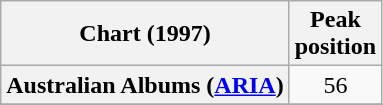<table class="wikitable sortable plainrowheaders" style="text-align:center">
<tr>
<th scope="col">Chart (1997)</th>
<th scope="col">Peak<br>position</th>
</tr>
<tr>
<th scope="row">Australian Albums (<a href='#'>ARIA</a>)</th>
<td>56</td>
</tr>
<tr>
</tr>
<tr>
</tr>
<tr>
</tr>
</table>
